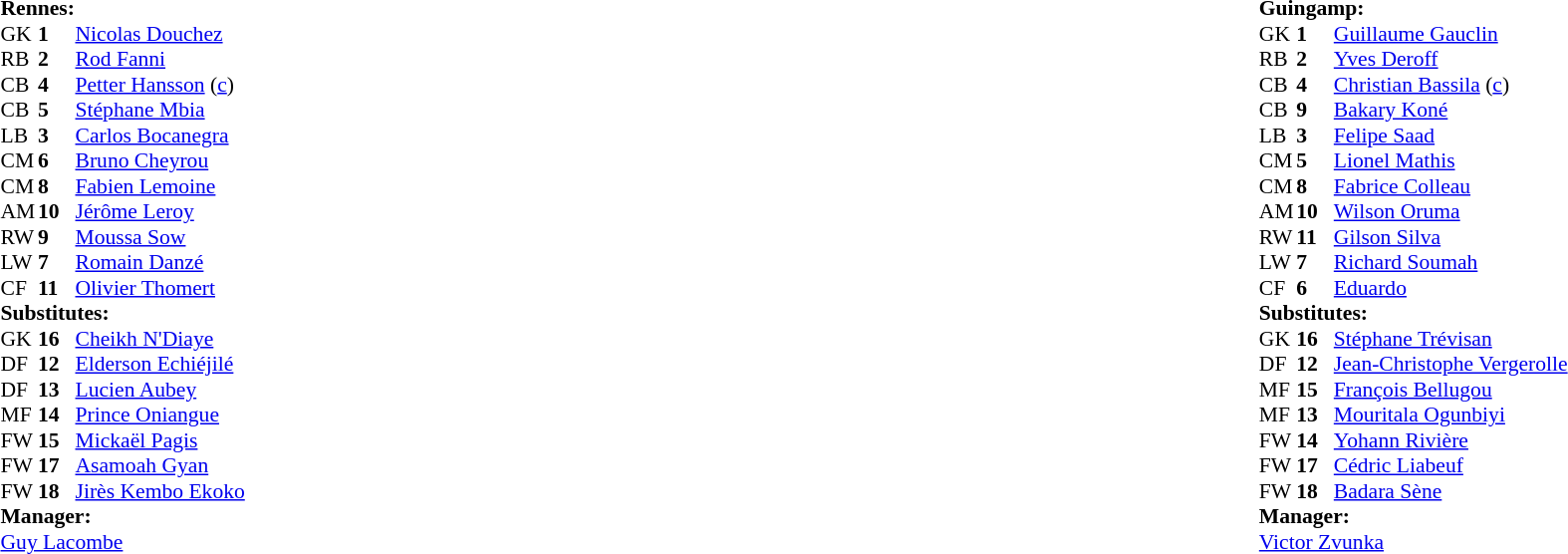<table width="100%">
<tr>
<td valign="top" width="50%"><br><table style="font-size: 90%" cellspacing="0" cellpadding="0">
<tr>
<td colspan="4"><strong>Rennes:</strong></td>
</tr>
<tr>
<th width=25></th>
<th width=25></th>
</tr>
<tr>
<td>GK</td>
<td><strong>1</strong></td>
<td> <a href='#'>Nicolas Douchez</a></td>
</tr>
<tr>
<td>RB</td>
<td><strong>2</strong></td>
<td> <a href='#'>Rod Fanni</a></td>
</tr>
<tr>
<td>CB</td>
<td><strong>4</strong></td>
<td> <a href='#'>Petter Hansson</a> (<a href='#'>c</a>)</td>
<td></td>
</tr>
<tr>
<td>CB</td>
<td><strong>5</strong></td>
<td> <a href='#'>Stéphane Mbia</a></td>
</tr>
<tr>
<td>LB</td>
<td><strong>3</strong></td>
<td> <a href='#'>Carlos Bocanegra</a></td>
</tr>
<tr>
<td>CM</td>
<td><strong>6</strong></td>
<td> <a href='#'>Bruno Cheyrou</a></td>
<td></td>
<td></td>
</tr>
<tr>
<td>CM</td>
<td><strong>8</strong></td>
<td> <a href='#'>Fabien Lemoine</a></td>
</tr>
<tr>
<td>AM</td>
<td><strong>10</strong></td>
<td> <a href='#'>Jérôme Leroy</a></td>
</tr>
<tr>
<td>RW</td>
<td><strong>9</strong></td>
<td> <a href='#'>Moussa Sow</a></td>
<td></td>
<td></td>
</tr>
<tr>
<td>LW</td>
<td><strong>7</strong></td>
<td> <a href='#'>Romain Danzé</a></td>
<td></td>
<td></td>
</tr>
<tr>
<td>CF</td>
<td><strong>11</strong></td>
<td> <a href='#'>Olivier Thomert</a></td>
</tr>
<tr>
<td colspan=3><strong>Substitutes:</strong></td>
</tr>
<tr>
<td>GK</td>
<td><strong>16</strong></td>
<td> <a href='#'>Cheikh N'Diaye</a></td>
</tr>
<tr>
<td>DF</td>
<td><strong>12</strong></td>
<td> <a href='#'>Elderson Echiéjilé</a></td>
</tr>
<tr>
<td>DF</td>
<td><strong>13</strong></td>
<td> <a href='#'>Lucien Aubey</a></td>
</tr>
<tr>
<td>MF</td>
<td><strong>14</strong></td>
<td> <a href='#'>Prince Oniangue</a></td>
</tr>
<tr>
<td>FW</td>
<td><strong>15</strong></td>
<td> <a href='#'>Mickaël Pagis</a></td>
<td></td>
<td></td>
</tr>
<tr>
<td>FW</td>
<td><strong>17</strong></td>
<td> <a href='#'>Asamoah Gyan</a></td>
<td></td>
<td></td>
</tr>
<tr>
<td>FW</td>
<td><strong>18</strong></td>
<td> <a href='#'>Jirès Kembo Ekoko</a></td>
<td></td>
<td></td>
</tr>
<tr>
<td colspan=3><strong>Manager:</strong></td>
</tr>
<tr>
<td colspan=4> <a href='#'>Guy Lacombe</a></td>
</tr>
</table>
</td>
<td valign="top"></td>
<td width="50%"><br><table style="font-size: 90%" cellspacing="0" cellpadding="0" align=center>
<tr>
<td colspan="4"><strong>Guingamp:</strong></td>
</tr>
<tr>
<th width=25></th>
<th width=25></th>
</tr>
<tr>
<td>GK</td>
<td><strong>1</strong></td>
<td> <a href='#'>Guillaume Gauclin</a></td>
</tr>
<tr>
<td>RB</td>
<td><strong>2</strong></td>
<td> <a href='#'>Yves Deroff</a></td>
</tr>
<tr>
<td>CB</td>
<td><strong>4</strong></td>
<td> <a href='#'>Christian Bassila</a> (<a href='#'>c</a>)</td>
</tr>
<tr>
<td>CB</td>
<td><strong>9</strong></td>
<td> <a href='#'>Bakary Koné</a></td>
</tr>
<tr>
<td>LB</td>
<td><strong>3</strong></td>
<td> <a href='#'>Felipe Saad</a></td>
</tr>
<tr>
<td>CM</td>
<td><strong>5</strong></td>
<td> <a href='#'>Lionel Mathis</a></td>
</tr>
<tr>
<td>CM</td>
<td><strong>8</strong></td>
<td> <a href='#'>Fabrice Colleau</a></td>
<td></td>
<td></td>
</tr>
<tr>
<td>AM</td>
<td><strong>10</strong></td>
<td> <a href='#'>Wilson Oruma</a></td>
</tr>
<tr>
<td>RW</td>
<td><strong>11</strong></td>
<td> <a href='#'>Gilson Silva</a></td>
<td></td>
<td></td>
</tr>
<tr>
<td>LW</td>
<td><strong>7</strong></td>
<td> <a href='#'>Richard Soumah</a></td>
</tr>
<tr>
<td>CF</td>
<td><strong>6</strong></td>
<td> <a href='#'>Eduardo</a></td>
<td></td>
</tr>
<tr>
</tr>
<tr>
<td colspan=3><strong>Substitutes:</strong></td>
</tr>
<tr>
<td>GK</td>
<td><strong>16</strong></td>
<td> <a href='#'>Stéphane Trévisan</a></td>
</tr>
<tr>
<td>DF</td>
<td><strong>12</strong></td>
<td> <a href='#'>Jean-Christophe Vergerolle</a></td>
</tr>
<tr>
<td>MF</td>
<td><strong>15</strong></td>
<td> <a href='#'>François Bellugou</a></td>
</tr>
<tr>
<td>MF</td>
<td><strong>13</strong></td>
<td> <a href='#'>Mouritala Ogunbiyi</a></td>
<td></td>
<td></td>
</tr>
<tr>
<td>FW</td>
<td><strong>14</strong></td>
<td> <a href='#'>Yohann Rivière</a></td>
</tr>
<tr>
<td>FW</td>
<td><strong>17</strong></td>
<td> <a href='#'>Cédric Liabeuf</a></td>
</tr>
<tr>
<td>FW</td>
<td><strong>18</strong></td>
<td> <a href='#'>Badara Sène</a></td>
<td></td>
<td></td>
</tr>
<tr>
<td colspan=3><strong>Manager:</strong></td>
</tr>
<tr>
<td colspan=4> <a href='#'>Victor Zvunka</a></td>
</tr>
</table>
</td>
</tr>
<tr>
</tr>
</table>
